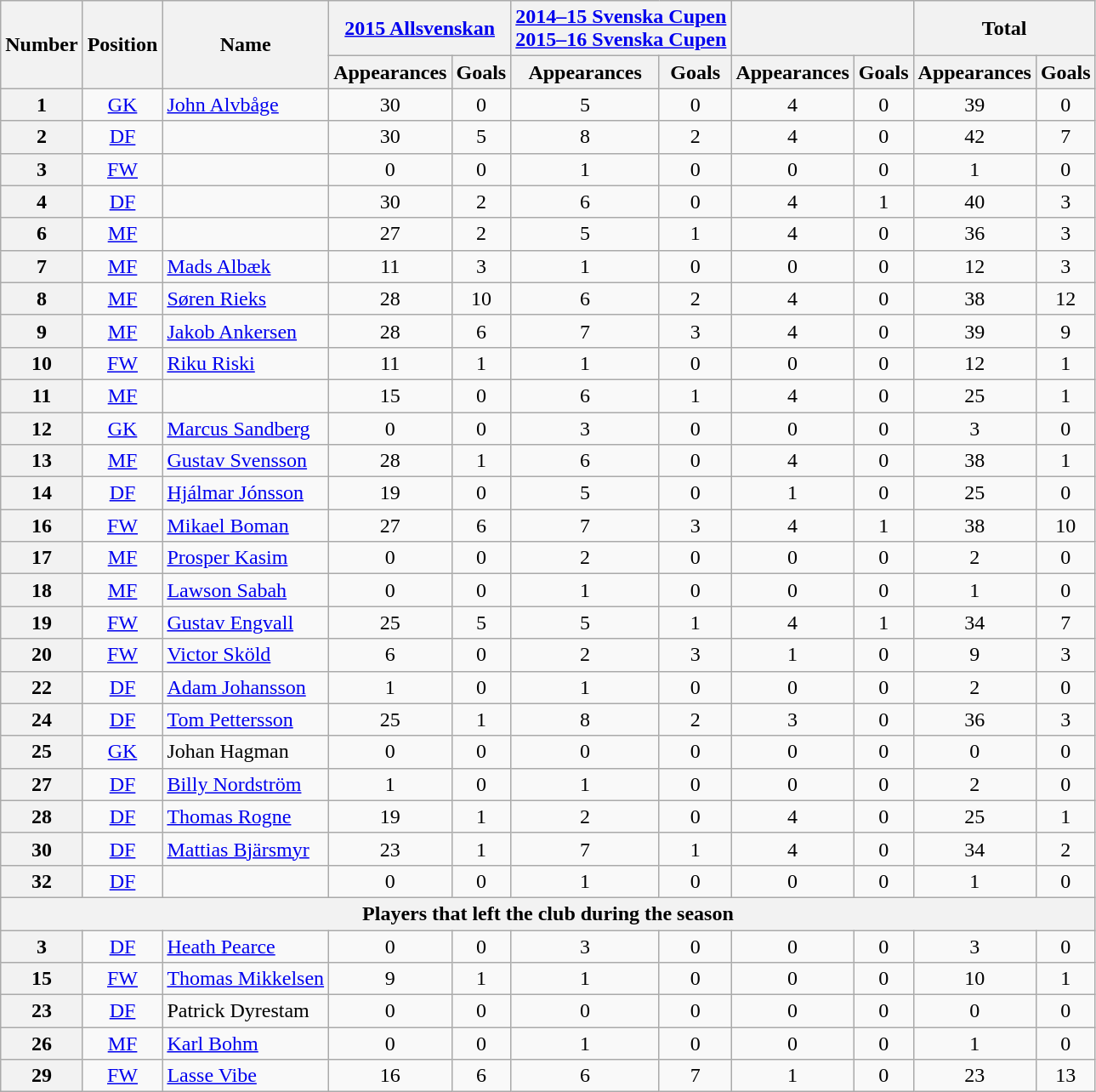<table class="wikitable sortable plainrowheaders" style="text-align:center">
<tr>
<th rowspan="2" scope="col">Number</th>
<th rowspan="2" scope="col">Position</th>
<th rowspan="2" scope="col">Name</th>
<th colspan="2"><a href='#'>2015 Allsvenskan</a></th>
<th colspan="2"><a href='#'>2014–15 Svenska Cupen</a><br><a href='#'>2015–16 Svenska Cupen</a><br></th>
<th colspan="2"></th>
<th colspan="2">Total</th>
</tr>
<tr>
<th>Appearances</th>
<th>Goals</th>
<th>Appearances</th>
<th>Goals</th>
<th>Appearances</th>
<th>Goals</th>
<th>Appearances</th>
<th>Goals</th>
</tr>
<tr>
<th style="text-align:center" scope="row">1</th>
<td><a href='#'>GK</a></td>
<td style="text-align:left;"><a href='#'>John Alvbåge</a><br></td>
<td>30</td>
<td>0<br></td>
<td>5</td>
<td>0<br></td>
<td>4</td>
<td>0<br></td>
<td>39</td>
<td>0</td>
</tr>
<tr>
<th style="text-align:center" scope="row">2</th>
<td><a href='#'>DF</a></td>
<td style="text-align:left;"><br></td>
<td>30</td>
<td>5<br></td>
<td>8</td>
<td>2<br></td>
<td>4</td>
<td>0<br></td>
<td>42</td>
<td>7</td>
</tr>
<tr>
<th style="text-align:center" scope="row">3</th>
<td><a href='#'>FW</a></td>
<td style="text-align:left;"><br></td>
<td>0</td>
<td>0<br></td>
<td>1</td>
<td>0<br></td>
<td>0</td>
<td>0<br></td>
<td>1</td>
<td>0</td>
</tr>
<tr>
<th style="text-align:center" scope="row">4</th>
<td><a href='#'>DF</a></td>
<td style="text-align:left;"><br></td>
<td>30</td>
<td>2<br></td>
<td>6</td>
<td>0<br></td>
<td>4</td>
<td>1<br></td>
<td>40</td>
<td>3</td>
</tr>
<tr>
<th style="text-align:center" scope="row">6</th>
<td><a href='#'>MF</a></td>
<td style="text-align:left;"><br></td>
<td>27</td>
<td>2<br></td>
<td>5</td>
<td>1<br></td>
<td>4</td>
<td>0<br></td>
<td>36</td>
<td>3</td>
</tr>
<tr>
<th style="text-align:center" scope="row">7</th>
<td><a href='#'>MF</a></td>
<td style="text-align:left;"><a href='#'>Mads Albæk</a><br></td>
<td>11</td>
<td>3<br></td>
<td>1</td>
<td>0<br></td>
<td>0</td>
<td>0<br></td>
<td>12</td>
<td>3</td>
</tr>
<tr>
<th style="text-align:center" scope="row">8</th>
<td><a href='#'>MF</a></td>
<td style="text-align:left;"><a href='#'>Søren Rieks</a><br></td>
<td>28</td>
<td>10<br></td>
<td>6</td>
<td>2<br></td>
<td>4</td>
<td>0<br></td>
<td>38</td>
<td>12</td>
</tr>
<tr>
<th style="text-align:center" scope="row">9</th>
<td><a href='#'>MF</a></td>
<td style="text-align:left;"><a href='#'>Jakob Ankersen</a><br></td>
<td>28</td>
<td>6<br></td>
<td>7</td>
<td>3<br></td>
<td>4</td>
<td>0<br></td>
<td>39</td>
<td>9</td>
</tr>
<tr>
<th style="text-align:center" scope="row">10</th>
<td><a href='#'>FW</a></td>
<td style="text-align:left;"><a href='#'>Riku Riski</a><br></td>
<td>11</td>
<td>1<br></td>
<td>1</td>
<td>0<br></td>
<td>0</td>
<td>0<br></td>
<td>12</td>
<td>1</td>
</tr>
<tr>
<th style="text-align:center" scope="row">11</th>
<td><a href='#'>MF</a></td>
<td style="text-align:left;"><br></td>
<td>15</td>
<td>0<br></td>
<td>6</td>
<td>1<br></td>
<td>4</td>
<td>0<br></td>
<td>25</td>
<td>1</td>
</tr>
<tr>
<th style="text-align:center" scope="row">12</th>
<td><a href='#'>GK</a></td>
<td style="text-align:left;"><a href='#'>Marcus Sandberg</a><br></td>
<td>0</td>
<td>0<br></td>
<td>3</td>
<td>0<br></td>
<td>0</td>
<td>0<br></td>
<td>3</td>
<td>0</td>
</tr>
<tr>
<th style="text-align:center" scope="row">13</th>
<td><a href='#'>MF</a></td>
<td style="text-align:left;"><a href='#'>Gustav Svensson</a><br></td>
<td>28</td>
<td>1<br></td>
<td>6</td>
<td>0<br></td>
<td>4</td>
<td>0<br></td>
<td>38</td>
<td>1</td>
</tr>
<tr>
<th style="text-align:center" scope="row">14</th>
<td><a href='#'>DF</a></td>
<td style="text-align:left;"><a href='#'>Hjálmar Jónsson</a><br></td>
<td>19</td>
<td>0<br></td>
<td>5</td>
<td>0<br></td>
<td>1</td>
<td>0<br></td>
<td>25</td>
<td>0</td>
</tr>
<tr>
<th style="text-align:center" scope="row">16</th>
<td><a href='#'>FW</a></td>
<td style="text-align:left;"><a href='#'>Mikael Boman</a><br></td>
<td>27</td>
<td>6<br></td>
<td>7</td>
<td>3<br></td>
<td>4</td>
<td>1<br></td>
<td>38</td>
<td>10</td>
</tr>
<tr>
<th style="text-align:center" scope="row">17</th>
<td><a href='#'>MF</a></td>
<td style="text-align:left;"><a href='#'>Prosper Kasim</a><br></td>
<td>0</td>
<td>0<br></td>
<td>2</td>
<td>0<br></td>
<td>0</td>
<td>0<br></td>
<td>2</td>
<td>0</td>
</tr>
<tr>
<th style="text-align:center" scope="row">18</th>
<td><a href='#'>MF</a></td>
<td style="text-align:left;"><a href='#'>Lawson Sabah</a><br></td>
<td>0</td>
<td>0<br></td>
<td>1</td>
<td>0<br></td>
<td>0</td>
<td>0<br></td>
<td>1</td>
<td>0</td>
</tr>
<tr>
<th style="text-align:center" scope="row">19</th>
<td><a href='#'>FW</a></td>
<td style="text-align:left;"><a href='#'>Gustav Engvall</a><br></td>
<td>25</td>
<td>5<br></td>
<td>5</td>
<td>1<br></td>
<td>4</td>
<td>1<br></td>
<td>34</td>
<td>7</td>
</tr>
<tr>
<th style="text-align:center" scope="row">20</th>
<td><a href='#'>FW</a></td>
<td style="text-align:left;"><a href='#'>Victor Sköld</a><br></td>
<td>6</td>
<td>0<br></td>
<td>2</td>
<td>3<br></td>
<td>1</td>
<td>0<br></td>
<td>9</td>
<td>3</td>
</tr>
<tr>
<th style="text-align:center" scope="row">22</th>
<td><a href='#'>DF</a></td>
<td style="text-align:left;"><a href='#'>Adam Johansson</a><br></td>
<td>1</td>
<td>0<br></td>
<td>1</td>
<td>0<br></td>
<td>0</td>
<td>0<br></td>
<td>2</td>
<td>0</td>
</tr>
<tr>
<th style="text-align:center" scope="row">24</th>
<td><a href='#'>DF</a></td>
<td style="text-align:left;"><a href='#'>Tom Pettersson</a><br></td>
<td>25</td>
<td>1<br></td>
<td>8</td>
<td>2<br></td>
<td>3</td>
<td>0<br></td>
<td>36</td>
<td>3</td>
</tr>
<tr>
<th style="text-align:center" scope="row">25</th>
<td><a href='#'>GK</a></td>
<td style="text-align:left;">Johan Hagman<br></td>
<td>0</td>
<td>0<br></td>
<td>0</td>
<td>0<br></td>
<td>0</td>
<td>0<br></td>
<td>0</td>
<td>0</td>
</tr>
<tr>
<th style="text-align:center" scope="row">27</th>
<td><a href='#'>DF</a></td>
<td style="text-align:left;"><a href='#'>Billy Nordström</a><br></td>
<td>1</td>
<td>0<br></td>
<td>1</td>
<td>0<br></td>
<td>0</td>
<td>0<br></td>
<td>2</td>
<td>0</td>
</tr>
<tr>
<th style="text-align:center" scope="row">28</th>
<td><a href='#'>DF</a></td>
<td style="text-align:left;"><a href='#'>Thomas Rogne</a><br></td>
<td>19</td>
<td>1<br></td>
<td>2</td>
<td>0<br></td>
<td>4</td>
<td>0<br></td>
<td>25</td>
<td>1</td>
</tr>
<tr>
<th style="text-align:center" scope="row">30</th>
<td><a href='#'>DF</a></td>
<td style="text-align:left;"><a href='#'>Mattias Bjärsmyr</a><br></td>
<td>23</td>
<td>1<br></td>
<td>7</td>
<td>1<br></td>
<td>4</td>
<td>0<br></td>
<td>34</td>
<td>2</td>
</tr>
<tr>
<th style="text-align:center" scope="row">32</th>
<td><a href='#'>DF</a></td>
<td style="text-align:left;"><br></td>
<td>0</td>
<td>0<br></td>
<td>1</td>
<td>0<br></td>
<td>0</td>
<td>0<br></td>
<td>1</td>
<td>0</td>
</tr>
<tr>
<th colspan="11" scope="col">Players that left the club during the season</th>
</tr>
<tr>
<th style="text-align:center" scope="row">3</th>
<td><a href='#'>DF</a></td>
<td style="text-align:left;"><a href='#'>Heath Pearce</a><br></td>
<td>0</td>
<td>0<br></td>
<td>3</td>
<td>0<br></td>
<td>0</td>
<td>0<br></td>
<td>3</td>
<td>0</td>
</tr>
<tr>
<th style="text-align:center" scope="row">15</th>
<td><a href='#'>FW</a></td>
<td style="text-align:left;"><a href='#'>Thomas Mikkelsen</a><br></td>
<td>9</td>
<td>1<br></td>
<td>1</td>
<td>0<br></td>
<td>0</td>
<td>0<br></td>
<td>10</td>
<td>1</td>
</tr>
<tr>
<th style="text-align:center" scope="row">23</th>
<td><a href='#'>DF</a></td>
<td style="text-align:left;">Patrick Dyrestam<br></td>
<td>0</td>
<td>0<br></td>
<td>0</td>
<td>0<br></td>
<td>0</td>
<td>0<br></td>
<td>0</td>
<td>0</td>
</tr>
<tr>
<th style="text-align:center" scope="row">26</th>
<td><a href='#'>MF</a></td>
<td style="text-align:left;"><a href='#'>Karl Bohm</a><br></td>
<td>0</td>
<td>0<br></td>
<td>1</td>
<td>0<br></td>
<td>0</td>
<td>0<br></td>
<td>1</td>
<td>0</td>
</tr>
<tr>
<th style="text-align:center" scope="row">29</th>
<td><a href='#'>FW</a></td>
<td style="text-align:left;"><a href='#'>Lasse Vibe</a><br></td>
<td>16</td>
<td>6<br></td>
<td>6</td>
<td>7<br></td>
<td>1</td>
<td>0<br></td>
<td>23</td>
<td>13</td>
</tr>
</table>
